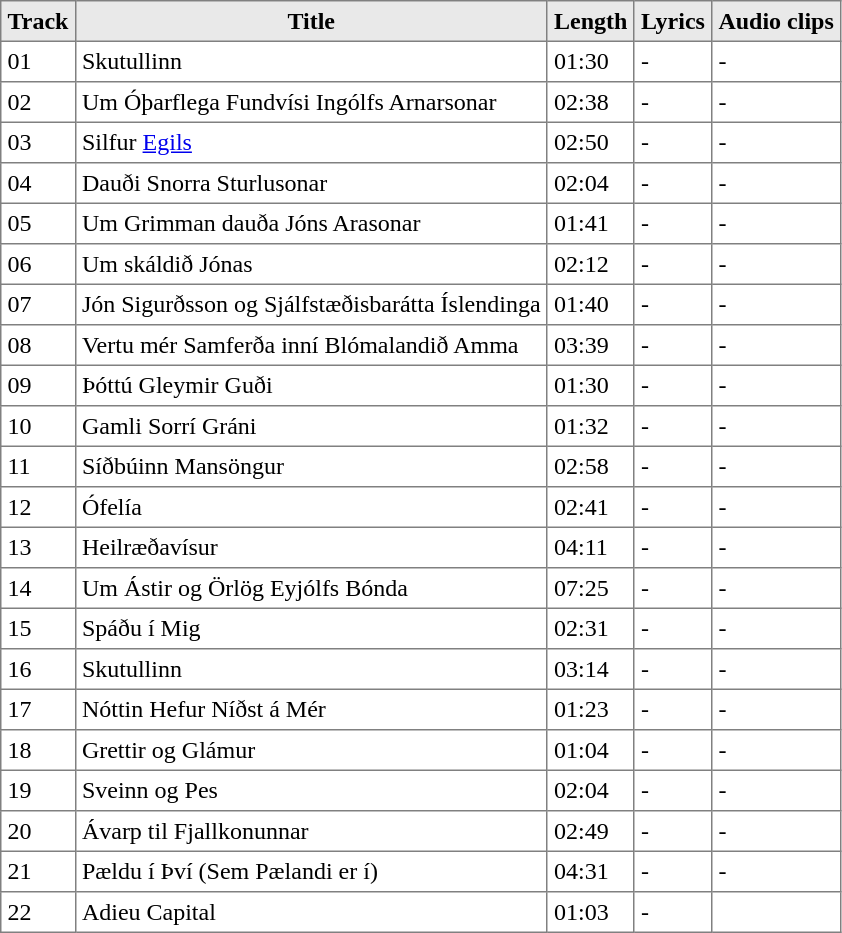<table class="toccolours" border="1" cellpadding="4" style="border-collapse:collapse">
<tr style="background-color:#e9e9e9" |>
<th>Track</th>
<th>Title</th>
<th>Length</th>
<th>Lyrics</th>
<th>Audio clips</th>
</tr>
<tr>
<td>01</td>
<td>Skutullinn</td>
<td>01:30</td>
<td>-</td>
<td>-</td>
</tr>
<tr>
<td>02</td>
<td>Um Óþarflega Fundvísi Ingólfs Arnarsonar</td>
<td>02:38</td>
<td>-</td>
<td>-</td>
</tr>
<tr>
<td>03</td>
<td>Silfur <a href='#'>Egils</a></td>
<td>02:50</td>
<td>-</td>
<td>-</td>
</tr>
<tr>
<td>04</td>
<td>Dauði Snorra Sturlusonar</td>
<td>02:04</td>
<td>-</td>
<td>-</td>
</tr>
<tr>
<td>05</td>
<td>Um Grimman dauða Jóns Arasonar</td>
<td>01:41</td>
<td>-</td>
<td>-</td>
</tr>
<tr>
<td>06</td>
<td>Um skáldið Jónas</td>
<td>02:12</td>
<td>-</td>
<td>-</td>
</tr>
<tr>
<td>07</td>
<td>Jón Sigurðsson og Sjálfstæðisbarátta Íslendinga</td>
<td>01:40</td>
<td>-</td>
<td>-</td>
</tr>
<tr>
<td>08</td>
<td>Vertu mér Samferða inní Blómalandið Amma</td>
<td>03:39</td>
<td>-</td>
<td>-</td>
</tr>
<tr>
<td>09</td>
<td>Þóttú Gleymir Guði</td>
<td>01:30</td>
<td>-</td>
<td>-</td>
</tr>
<tr>
<td>10</td>
<td>Gamli Sorrí Gráni</td>
<td>01:32</td>
<td>-</td>
<td>-</td>
</tr>
<tr>
<td>11</td>
<td>Síðbúinn Mansöngur</td>
<td>02:58</td>
<td>-</td>
<td>-</td>
</tr>
<tr>
<td>12</td>
<td>Ófelía</td>
<td>02:41</td>
<td>-</td>
<td>-</td>
</tr>
<tr>
<td>13</td>
<td>Heilræðavísur</td>
<td>04:11</td>
<td>-</td>
<td>-</td>
</tr>
<tr>
<td>14</td>
<td>Um Ástir og Örlög Eyjólfs Bónda</td>
<td>07:25</td>
<td>-</td>
<td>-</td>
</tr>
<tr>
<td>15</td>
<td>Spáðu í Mig</td>
<td>02:31</td>
<td>-</td>
<td>-</td>
</tr>
<tr>
<td>16</td>
<td>Skutullinn</td>
<td>03:14</td>
<td>-</td>
<td>-</td>
</tr>
<tr>
<td>17</td>
<td>Nóttin Hefur Níðst á Mér</td>
<td>01:23</td>
<td>-</td>
<td>-</td>
</tr>
<tr>
<td>18</td>
<td>Grettir og Glámur</td>
<td>01:04</td>
<td>-</td>
<td>-</td>
</tr>
<tr>
<td>19</td>
<td>Sveinn og Pes</td>
<td>02:04</td>
<td>-</td>
<td>-</td>
</tr>
<tr>
<td>20</td>
<td>Ávarp til Fjallkonunnar</td>
<td>02:49</td>
<td>-</td>
<td>-</td>
</tr>
<tr>
<td>21</td>
<td>Pældu í Því (Sem Pælandi er í)</td>
<td>04:31</td>
<td>-</td>
<td>-</td>
</tr>
<tr>
<td>22</td>
<td>Adieu Capital</td>
<td>01:03</td>
<td>-</td>
<td></td>
</tr>
</table>
